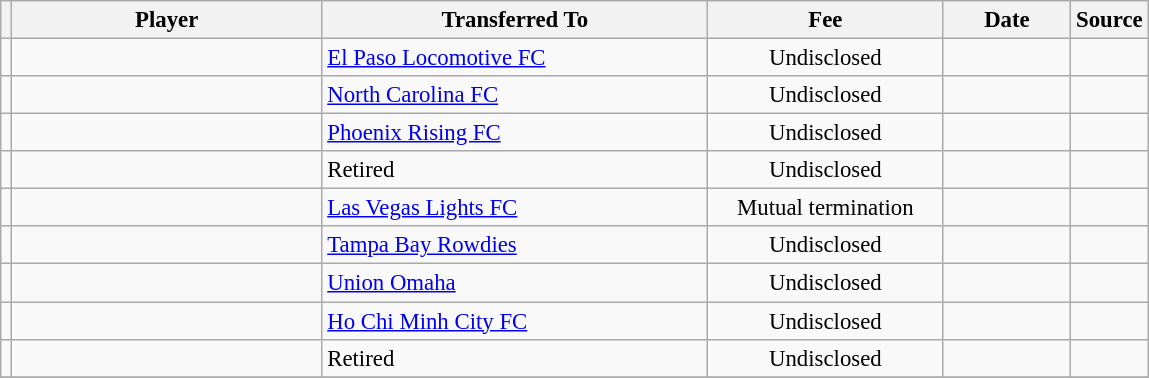<table class="wikitable plainrowheaders sortable" style="font-size:95%">
<tr>
<th></th>
<th scope="col" style="width:200px;">Player</th>
<th scope="col" style="width:250px;">Transferred To</th>
<th scope="col" style="width:150px;">Fee</th>
<th scope="col" style="width:78px;">Date</th>
<th>Source</th>
</tr>
<tr>
<td align=center></td>
<td></td>
<td> <a href='#'>El Paso Locomotive FC</a></td>
<td align=center>Undisclosed</td>
<td align=center></td>
<td align=center></td>
</tr>
<tr>
<td align=center></td>
<td></td>
<td> <a href='#'>North Carolina FC</a></td>
<td align=center>Undisclosed</td>
<td align=center></td>
<td align=center></td>
</tr>
<tr>
<td align=center></td>
<td></td>
<td> <a href='#'>Phoenix Rising FC</a></td>
<td align=center>Undisclosed</td>
<td align=center></td>
<td align=center></td>
</tr>
<tr>
<td align=center></td>
<td></td>
<td>Retired</td>
<td align=center>Undisclosed</td>
<td align=center></td>
<td align=center></td>
</tr>
<tr>
<td align=center></td>
<td></td>
<td> <a href='#'>Las Vegas Lights FC</a></td>
<td align=center>Mutual termination</td>
<td align=center></td>
<td align=center></td>
</tr>
<tr>
<td align=center></td>
<td></td>
<td> <a href='#'>Tampa Bay Rowdies</a></td>
<td align=center>Undisclosed</td>
<td align=center></td>
<td align=center></td>
</tr>
<tr>
<td align=center></td>
<td></td>
<td> <a href='#'>Union Omaha</a></td>
<td align=center>Undisclosed</td>
<td align=center></td>
<td align=center></td>
</tr>
<tr>
<td align=center></td>
<td></td>
<td> <a href='#'>Ho Chi Minh City FC</a></td>
<td align=center>Undisclosed</td>
<td align=center></td>
<td align=center></td>
</tr>
<tr>
<td align=center></td>
<td></td>
<td>Retired</td>
<td align=center>Undisclosed</td>
<td align=center></td>
<td align=center></td>
</tr>
<tr>
</tr>
</table>
